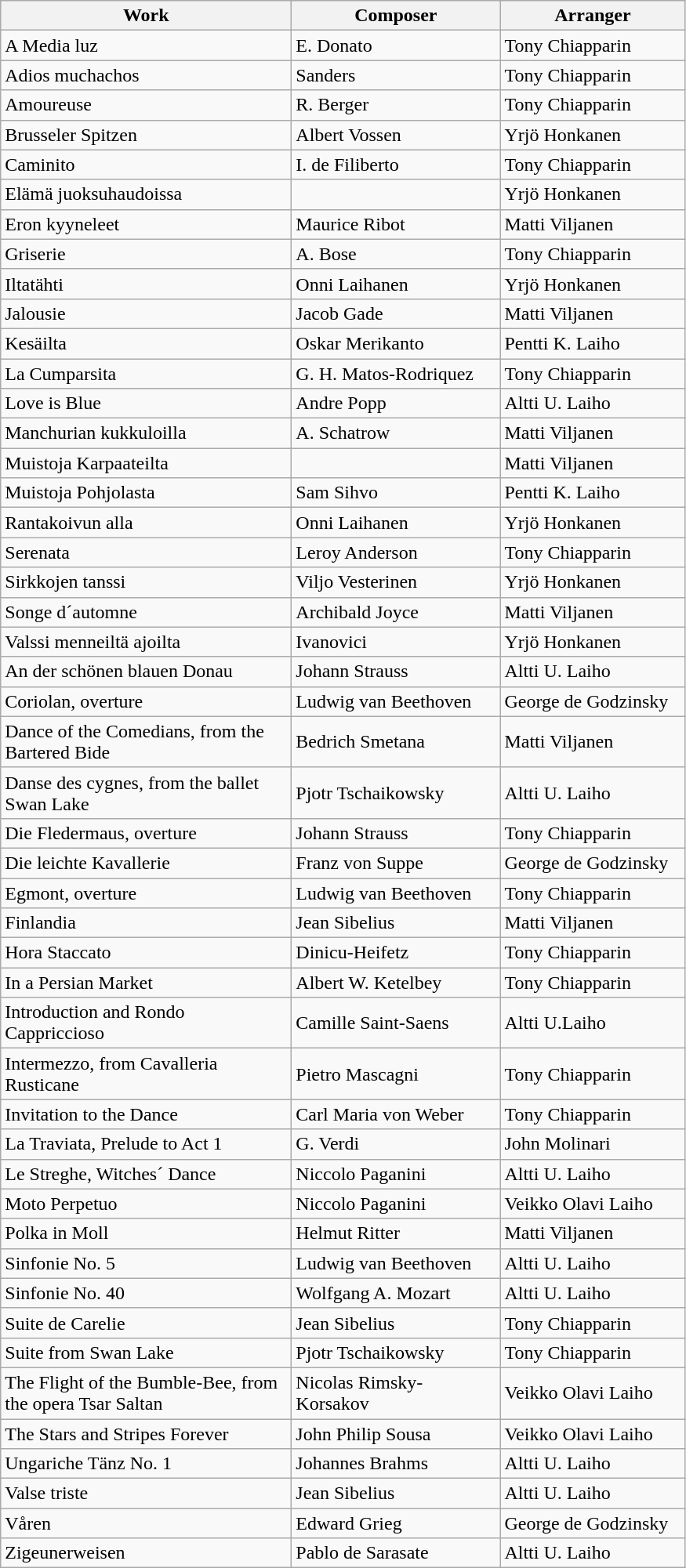<table class="wikitable">
<tr>
<th>Work</th>
<th>Composer</th>
<th>Arranger</th>
</tr>
<tr>
<td style="width:240px">A Media luz</td>
<td style="width:170px">E. Donato</td>
<td style="width:150px">Tony Chiapparin</td>
</tr>
<tr>
<td>Adios muchachos</td>
<td>Sanders</td>
<td>Tony Chiapparin</td>
</tr>
<tr>
<td>Amoureuse</td>
<td>R. Berger</td>
<td>Tony Chiapparin</td>
</tr>
<tr>
<td>Brusseler Spitzen</td>
<td>Albert Vossen</td>
<td>Yrjö Honkanen</td>
</tr>
<tr>
<td>Caminito</td>
<td>I. de Filiberto</td>
<td>Tony Chiapparin</td>
</tr>
<tr>
<td>Elämä juoksuhaudoissa</td>
<td></td>
<td>Yrjö Honkanen</td>
</tr>
<tr>
<td>Eron kyyneleet</td>
<td>Maurice Ribot</td>
<td>Matti Viljanen</td>
</tr>
<tr>
<td>Griserie</td>
<td>A. Bose</td>
<td>Tony Chiapparin</td>
</tr>
<tr>
<td>Iltatähti</td>
<td>Onni Laihanen</td>
<td>Yrjö Honkanen</td>
</tr>
<tr>
<td>Jalousie</td>
<td>Jacob Gade</td>
<td>Matti Viljanen</td>
</tr>
<tr>
<td>Kesäilta</td>
<td>Oskar Merikanto</td>
<td>Pentti K. Laiho</td>
</tr>
<tr>
<td>La Cumparsita</td>
<td>G. H. Matos-Rodriquez</td>
<td>Tony Chiapparin</td>
</tr>
<tr>
<td>Love is Blue</td>
<td>Andre Popp</td>
<td>Altti U. Laiho</td>
</tr>
<tr>
<td>Manchurian kukkuloilla</td>
<td>A. Schatrow</td>
<td>Matti Viljanen</td>
</tr>
<tr>
<td>Muistoja Karpaateilta</td>
<td></td>
<td>Matti Viljanen</td>
</tr>
<tr>
<td>Muistoja Pohjolasta</td>
<td>Sam Sihvo</td>
<td>Pentti K. Laiho</td>
</tr>
<tr>
<td>Rantakoivun alla</td>
<td>Onni Laihanen</td>
<td>Yrjö Honkanen</td>
</tr>
<tr>
<td>Serenata</td>
<td>Leroy Anderson</td>
<td>Tony Chiapparin</td>
</tr>
<tr>
<td>Sirkkojen tanssi</td>
<td>Viljo Vesterinen</td>
<td>Yrjö Honkanen</td>
</tr>
<tr>
<td>Songe d´automne</td>
<td>Archibald Joyce</td>
<td>Matti Viljanen</td>
</tr>
<tr>
<td>Valssi menneiltä ajoilta</td>
<td>Ivanovici</td>
<td>Yrjö Honkanen</td>
</tr>
<tr>
<td>An der schönen blauen Donau</td>
<td>Johann Strauss</td>
<td>Altti U. Laiho</td>
</tr>
<tr>
<td>Coriolan, overture</td>
<td>Ludwig van Beethoven</td>
<td>George de Godzinsky</td>
</tr>
<tr>
<td>Dance of the Comedians, from the Bartered Bide</td>
<td>Bedrich Smetana</td>
<td>Matti Viljanen</td>
</tr>
<tr>
<td>Danse des cygnes, from the ballet Swan Lake</td>
<td>Pjotr Tschaikowsky</td>
<td>Altti U. Laiho</td>
</tr>
<tr>
<td>Die Fledermaus, overture</td>
<td>Johann Strauss</td>
<td>Tony Chiapparin</td>
</tr>
<tr>
<td>Die leichte Kavallerie</td>
<td>Franz von Suppe</td>
<td>George de Godzinsky</td>
</tr>
<tr>
<td>Egmont, overture</td>
<td>Ludwig van Beethoven</td>
<td>Tony Chiapparin</td>
</tr>
<tr>
<td>Finlandia</td>
<td>Jean Sibelius</td>
<td>Matti Viljanen</td>
</tr>
<tr>
<td>Hora Staccato</td>
<td>Dinicu-Heifetz</td>
<td>Tony Chiapparin</td>
</tr>
<tr>
<td>In a Persian Market</td>
<td>Albert W. Ketelbey</td>
<td>Tony Chiapparin</td>
</tr>
<tr>
<td>Introduction and Rondo Cappriccioso</td>
<td>Camille Saint-Saens</td>
<td>Altti U.Laiho</td>
</tr>
<tr>
<td>Intermezzo, from Cavalleria Rusticane</td>
<td>Pietro Mascagni</td>
<td>Tony Chiapparin</td>
</tr>
<tr>
<td>Invitation to the Dance</td>
<td>Carl Maria von Weber</td>
<td>Tony Chiapparin</td>
</tr>
<tr>
<td>La Traviata, Prelude to Act 1</td>
<td>G. Verdi</td>
<td>John Molinari</td>
</tr>
<tr>
<td>Le Streghe, Witches´ Dance</td>
<td>Niccolo Paganini</td>
<td>Altti U. Laiho</td>
</tr>
<tr>
<td>Moto Perpetuo</td>
<td>Niccolo Paganini</td>
<td>Veikko Olavi Laiho</td>
</tr>
<tr>
<td>Polka in Moll</td>
<td>Helmut Ritter</td>
<td>Matti Viljanen</td>
</tr>
<tr>
<td>Sinfonie No. 5</td>
<td>Ludwig van Beethoven</td>
<td>Altti U. Laiho</td>
</tr>
<tr>
<td>Sinfonie No. 40</td>
<td>Wolfgang A. Mozart</td>
<td>Altti U. Laiho</td>
</tr>
<tr>
<td>Suite de Carelie</td>
<td>Jean Sibelius</td>
<td>Tony Chiapparin</td>
</tr>
<tr>
<td>Suite from Swan Lake</td>
<td>Pjotr Tschaikowsky</td>
<td>Tony Chiapparin</td>
</tr>
<tr>
<td>The Flight of the Bumble-Bee, from the opera Tsar Saltan</td>
<td>Nicolas Rimsky-Korsakov</td>
<td>Veikko Olavi Laiho</td>
</tr>
<tr>
<td>The Stars and Stripes Forever</td>
<td>John Philip Sousa</td>
<td>Veikko Olavi Laiho</td>
</tr>
<tr>
<td>Ungariche Tänz No. 1</td>
<td>Johannes Brahms</td>
<td>Altti U. Laiho</td>
</tr>
<tr>
<td>Valse triste</td>
<td>Jean Sibelius</td>
<td>Altti U. Laiho</td>
</tr>
<tr>
<td>Våren</td>
<td>Edward Grieg</td>
<td>George de Godzinsky</td>
</tr>
<tr>
<td>Zigeunerweisen</td>
<td>Pablo de Sarasate</td>
<td>Altti U. Laiho</td>
</tr>
</table>
